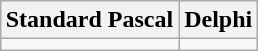<table class="wikitable" style="margin: auto;">
<tr>
<th>Standard Pascal</th>
<th>Delphi</th>
</tr>
<tr style="vertical-align:bottom">
<td></td>
<td></td>
</tr>
</table>
